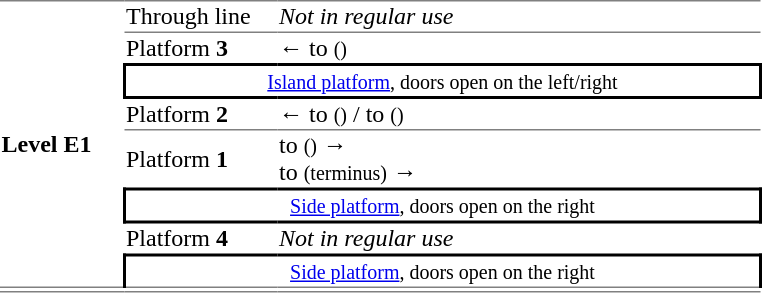<table style="border-collapse:collapse">
<tr style="border-top:1px solid grey">
<td rowspan=8 style="width:80px"><strong>Level E1</strong></td>
<td style="width:100px">Through line</td>
<td style="width:320px"> <em>Not in regular use</em></td>
</tr>
<tr style="border-top:1px solid grey">
<td>Platform <strong>3</strong></td>
<td>←  to  <small>()</small></td>
</tr>
<tr>
<td colspan=2 style="border:2px solid;text-align:center"><small><a href='#'>Island platform</a>, doors open on the left/right</small></td>
</tr>
<tr>
<td>Platform <strong>2</strong></td>
<td>←  to  <small>()</small> /  to  <small>()</small></td>
</tr>
<tr style="border-top:1px solid grey">
<td>Platform <strong>1</strong></td>
<td>   to  <small>()</small> →<br>  to  <small>(terminus)</small> →</td>
</tr>
<tr>
<td colspan=2 style="border:2px solid;text-align:center"><small><a href='#'>Side platform</a>, doors open on the right</small></td>
</tr>
<tr>
<td style="width:100px">Platform <strong>4</strong></td>
<td style="width:320px"> <em>Not in regular use</em></td>
</tr>
<tr>
<td colspan=2 style="border:solid;border-width:2px 2px 0;text-align:center"><small><a href='#'>Side platform</a>, doors open on the right</small></td>
</tr>
<tr style="border:solid grey;border-width:1px 0">
<td><strong></strong></td>
<td></td>
<td></td>
</tr>
</table>
